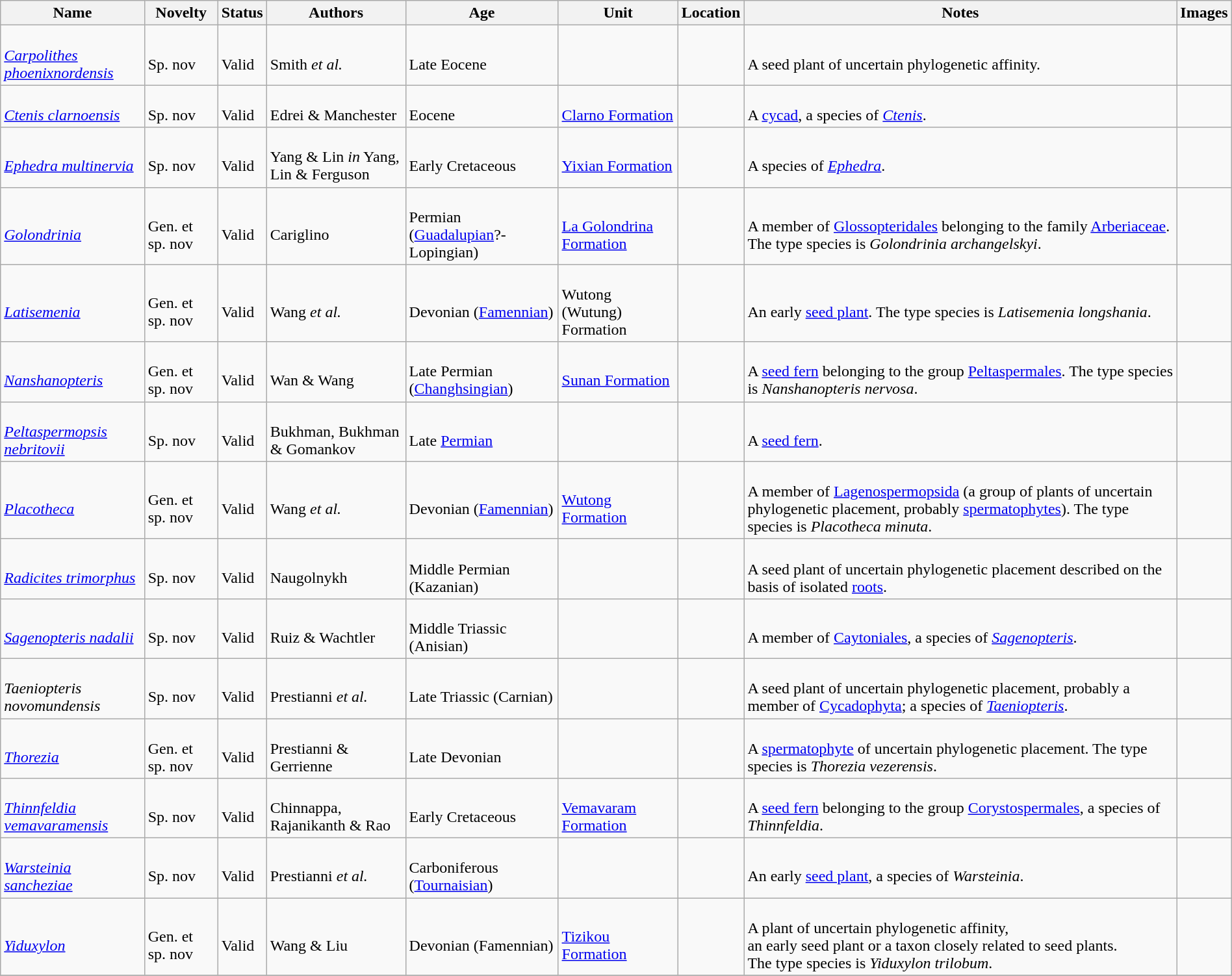<table class="wikitable sortable" align="center" width="100%">
<tr>
<th>Name</th>
<th>Novelty</th>
<th>Status</th>
<th>Authors</th>
<th>Age</th>
<th>Unit</th>
<th>Location</th>
<th>Notes</th>
<th>Images</th>
</tr>
<tr>
<td><br><em><a href='#'>Carpolithes phoenixnordensis</a></em></td>
<td><br>Sp. nov</td>
<td><br>Valid</td>
<td><br>Smith <em>et al.</em></td>
<td><br>Late Eocene</td>
<td></td>
<td><br></td>
<td><br>A seed plant of uncertain phylogenetic affinity.</td>
<td></td>
</tr>
<tr>
<td><br><em><a href='#'>Ctenis clarnoensis</a></em></td>
<td><br>Sp. nov</td>
<td><br>Valid</td>
<td><br>Edrei & Manchester</td>
<td><br>Eocene</td>
<td><br><a href='#'>Clarno Formation</a></td>
<td><br></td>
<td><br>A <a href='#'>cycad</a>, a species of <em><a href='#'>Ctenis</a></em>.</td>
<td></td>
</tr>
<tr>
<td><br><em><a href='#'>Ephedra multinervia</a></em></td>
<td><br>Sp. nov</td>
<td><br>Valid</td>
<td><br>Yang & Lin <em>in</em> Yang, Lin & Ferguson</td>
<td><br>Early Cretaceous</td>
<td><br><a href='#'>Yixian Formation</a></td>
<td><br></td>
<td><br>A species of <em><a href='#'>Ephedra</a></em>.</td>
<td></td>
</tr>
<tr>
<td><br><em><a href='#'>Golondrinia</a></em></td>
<td><br>Gen. et sp. nov</td>
<td><br>Valid</td>
<td><br>Cariglino</td>
<td><br>Permian (<a href='#'>Guadalupian</a>?-Lopingian)</td>
<td><br><a href='#'>La Golondrina Formation</a></td>
<td><br></td>
<td><br>A member of <a href='#'>Glossopteridales</a> belonging to the family <a href='#'>Arberiaceae</a>. The type species is <em>Golondrinia archangelskyi</em>.</td>
<td></td>
</tr>
<tr>
<td><br><em><a href='#'>Latisemenia</a></em></td>
<td><br>Gen. et sp. nov</td>
<td><br>Valid</td>
<td><br>Wang <em>et al.</em></td>
<td><br>Devonian (<a href='#'>Famennian</a>)</td>
<td><br>Wutong (Wutung) Formation</td>
<td><br></td>
<td><br>An early <a href='#'>seed plant</a>. The type species is <em>Latisemenia longshania</em>.</td>
<td></td>
</tr>
<tr>
<td><br><em><a href='#'>Nanshanopteris</a></em></td>
<td><br>Gen. et sp. nov</td>
<td><br>Valid</td>
<td><br>Wan & Wang</td>
<td><br>Late Permian (<a href='#'>Changhsingian</a>)</td>
<td><br><a href='#'>Sunan Formation</a></td>
<td><br></td>
<td><br>A <a href='#'>seed fern</a> belonging to the group <a href='#'>Peltaspermales</a>. The type species is <em>Nanshanopteris nervosa</em>.</td>
<td></td>
</tr>
<tr>
<td><br><em><a href='#'>Peltaspermopsis nebritovii</a></em></td>
<td><br>Sp. nov</td>
<td><br>Valid</td>
<td><br>Bukhman, Bukhman & Gomankov</td>
<td><br>Late <a href='#'>Permian</a></td>
<td></td>
<td><br></td>
<td><br>A <a href='#'>seed fern</a>.</td>
<td></td>
</tr>
<tr>
<td><br><em><a href='#'>Placotheca</a></em></td>
<td><br>Gen. et sp. nov</td>
<td><br>Valid</td>
<td><br>Wang <em>et al.</em></td>
<td><br>Devonian (<a href='#'>Famennian</a>)</td>
<td><br><a href='#'>Wutong Formation</a></td>
<td><br></td>
<td><br>A member of <a href='#'>Lagenospermopsida</a> (a group of plants of uncertain phylogenetic placement, probably <a href='#'>spermatophytes</a>). The type species is <em>Placotheca minuta</em>.</td>
<td></td>
</tr>
<tr>
<td><br><em><a href='#'>Radicites trimorphus</a></em></td>
<td><br>Sp. nov</td>
<td><br>Valid</td>
<td><br>Naugolnykh</td>
<td><br>Middle Permian (Kazanian)</td>
<td></td>
<td><br></td>
<td><br>A seed plant of uncertain phylogenetic placement described on the basis of isolated <a href='#'>roots</a>.</td>
<td></td>
</tr>
<tr>
<td><br><em><a href='#'>Sagenopteris nadalii</a></em></td>
<td><br>Sp. nov</td>
<td><br>Valid</td>
<td><br>Ruiz & Wachtler</td>
<td><br>Middle Triassic (Anisian)</td>
<td></td>
<td><br></td>
<td><br>A member of <a href='#'>Caytoniales</a>, a species of <em><a href='#'>Sagenopteris</a></em>.</td>
<td></td>
</tr>
<tr>
<td><br><em>Taeniopteris novomundensis</em></td>
<td><br>Sp. nov</td>
<td><br>Valid</td>
<td><br>Prestianni <em>et al.</em></td>
<td><br>Late Triassic (Carnian)</td>
<td></td>
<td><br><br>
</td>
<td><br>A seed plant of uncertain phylogenetic placement, probably a member of <a href='#'>Cycadophyta</a>; a species of <em><a href='#'>Taeniopteris</a></em>.</td>
<td></td>
</tr>
<tr>
<td><br><em><a href='#'>Thorezia</a></em></td>
<td><br>Gen. et sp. nov</td>
<td><br>Valid</td>
<td><br>Prestianni & Gerrienne</td>
<td><br>Late Devonian</td>
<td></td>
<td><br></td>
<td><br>A <a href='#'>spermatophyte</a> of uncertain phylogenetic placement. The type species is <em>Thorezia vezerensis</em>.</td>
<td></td>
</tr>
<tr>
<td><br><em><a href='#'>Thinnfeldia vemavaramensis</a></em></td>
<td><br>Sp. nov</td>
<td><br>Valid</td>
<td><br>Chinnappa, Rajanikanth & Rao</td>
<td><br>Early Cretaceous</td>
<td><br><a href='#'>Vemavaram Formation</a></td>
<td><br></td>
<td><br>A <a href='#'>seed fern</a> belonging to the group <a href='#'>Corystospermales</a>, a species of <em>Thinnfeldia</em>.</td>
<td></td>
</tr>
<tr>
<td><br><em><a href='#'>Warsteinia sancheziae</a></em></td>
<td><br>Sp. nov</td>
<td><br>Valid</td>
<td><br>Prestianni <em>et al.</em></td>
<td><br>Carboniferous (<a href='#'>Tournaisian</a>)</td>
<td></td>
<td><br></td>
<td><br>An early <a href='#'>seed plant</a>, a species of <em>Warsteinia</em>.</td>
<td></td>
</tr>
<tr>
<td><br><em><a href='#'>Yiduxylon</a></em></td>
<td><br>Gen. et sp. nov</td>
<td><br>Valid</td>
<td><br>Wang & Liu</td>
<td><br>Devonian (Famennian)</td>
<td><br><a href='#'>Tizikou Formation</a></td>
<td><br></td>
<td><br>A plant of uncertain phylogenetic affinity,<br> an early seed plant or a taxon closely related to seed plants.<br> The type species is <em>Yiduxylon trilobum</em>.</td>
<td></td>
</tr>
<tr>
</tr>
</table>
